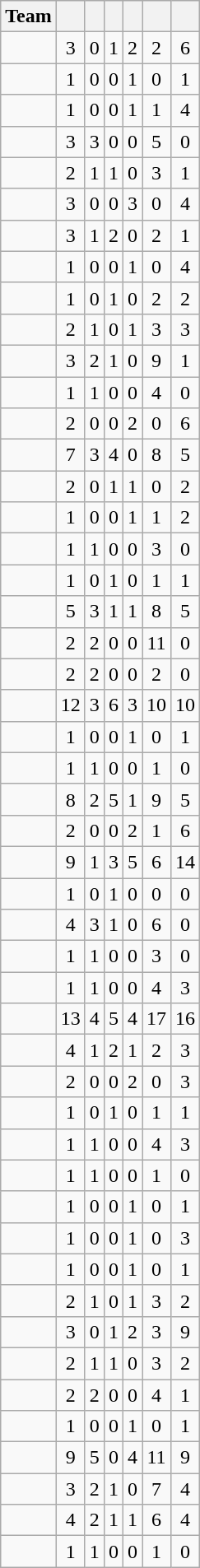<table class="wikitable sortable" style="text-align:center">
<tr>
<th>Team</th>
<th></th>
<th></th>
<th></th>
<th></th>
<th></th>
<th></th>
</tr>
<tr>
<td align="left"></td>
<td>3</td>
<td>0</td>
<td>1</td>
<td>2</td>
<td>2</td>
<td>6</td>
</tr>
<tr>
<td align="left"></td>
<td>1</td>
<td>0</td>
<td>0</td>
<td>1</td>
<td>0</td>
<td>1</td>
</tr>
<tr>
<td align="left"></td>
<td>1</td>
<td>0</td>
<td>0</td>
<td>1</td>
<td>1</td>
<td>4</td>
</tr>
<tr>
<td align="left"></td>
<td>3</td>
<td>3</td>
<td>0</td>
<td>0</td>
<td>5</td>
<td>0</td>
</tr>
<tr>
<td align="left"></td>
<td>2</td>
<td>1</td>
<td>1</td>
<td>0</td>
<td>3</td>
<td>1</td>
</tr>
<tr>
<td align="left"></td>
<td>3</td>
<td>0</td>
<td>0</td>
<td>3</td>
<td>0</td>
<td>4</td>
</tr>
<tr>
<td align="left"></td>
<td>3</td>
<td>1</td>
<td>2</td>
<td>0</td>
<td>2</td>
<td>1</td>
</tr>
<tr>
<td align="left"></td>
<td>1</td>
<td>0</td>
<td>0</td>
<td>1</td>
<td>0</td>
<td>4</td>
</tr>
<tr>
<td align="left"></td>
<td>1</td>
<td>0</td>
<td>1</td>
<td>0</td>
<td>2</td>
<td>2</td>
</tr>
<tr>
<td align="left"></td>
<td>2</td>
<td>1</td>
<td>0</td>
<td>1</td>
<td>3</td>
<td>3</td>
</tr>
<tr>
<td align="left"></td>
<td>3</td>
<td>2</td>
<td>1</td>
<td>0</td>
<td>9</td>
<td>1</td>
</tr>
<tr>
<td align="left"></td>
<td>1</td>
<td>1</td>
<td>0</td>
<td>0</td>
<td>4</td>
<td>0</td>
</tr>
<tr>
<td align="left"></td>
<td>2</td>
<td>0</td>
<td>0</td>
<td>2</td>
<td>0</td>
<td>6</td>
</tr>
<tr>
<td align="left"></td>
<td>7</td>
<td>3</td>
<td>4</td>
<td>0</td>
<td>8</td>
<td>5</td>
</tr>
<tr>
<td align="left"></td>
<td>2</td>
<td>0</td>
<td>1</td>
<td>1</td>
<td>0</td>
<td>2</td>
</tr>
<tr>
<td align="left"></td>
<td>1</td>
<td>0</td>
<td>0</td>
<td>1</td>
<td>1</td>
<td>2</td>
</tr>
<tr>
<td align="left"></td>
<td>1</td>
<td>1</td>
<td>0</td>
<td>0</td>
<td>3</td>
<td>0</td>
</tr>
<tr>
<td align="left"></td>
<td>1</td>
<td>0</td>
<td>1</td>
<td>0</td>
<td>1</td>
<td>1</td>
</tr>
<tr>
<td align="left"></td>
<td>5</td>
<td>3</td>
<td>1</td>
<td>1</td>
<td>8</td>
<td>5</td>
</tr>
<tr>
<td align="left"></td>
<td>2</td>
<td>2</td>
<td>0</td>
<td>0</td>
<td>11</td>
<td>0</td>
</tr>
<tr>
<td align="left"></td>
<td>2</td>
<td>2</td>
<td>0</td>
<td>0</td>
<td>2</td>
<td>0</td>
</tr>
<tr>
<td align="left"></td>
<td>12</td>
<td>3</td>
<td>6</td>
<td>3</td>
<td>10</td>
<td>10</td>
</tr>
<tr>
<td align="left"></td>
<td>1</td>
<td>0</td>
<td>0</td>
<td>1</td>
<td>0</td>
<td>1</td>
</tr>
<tr>
<td align="left"></td>
<td>1</td>
<td>1</td>
<td>0</td>
<td>0</td>
<td>1</td>
<td>0</td>
</tr>
<tr>
<td align="left"></td>
<td>8</td>
<td>2</td>
<td>5</td>
<td>1</td>
<td>9</td>
<td>5</td>
</tr>
<tr>
<td align="left"></td>
<td>2</td>
<td>0</td>
<td>0</td>
<td>2</td>
<td>1</td>
<td>6</td>
</tr>
<tr>
<td align="left"></td>
<td>9</td>
<td>1</td>
<td>3</td>
<td>5</td>
<td>6</td>
<td>14</td>
</tr>
<tr>
<td align="left"></td>
<td>1</td>
<td>0</td>
<td>1</td>
<td>0</td>
<td>0</td>
<td>0</td>
</tr>
<tr>
<td align="left"></td>
<td>4</td>
<td>3</td>
<td>1</td>
<td>0</td>
<td>6</td>
<td>0</td>
</tr>
<tr>
<td align="left"></td>
<td>1</td>
<td>1</td>
<td>0</td>
<td>0</td>
<td>3</td>
<td>0</td>
</tr>
<tr>
<td align="left"></td>
<td>1</td>
<td>1</td>
<td>0</td>
<td>0</td>
<td>4</td>
<td>3</td>
</tr>
<tr>
<td align="left"></td>
<td>13</td>
<td>4</td>
<td>5</td>
<td>4</td>
<td>17</td>
<td>16</td>
</tr>
<tr>
<td align="left"></td>
<td>4</td>
<td>1</td>
<td>2</td>
<td>1</td>
<td>2</td>
<td>3</td>
</tr>
<tr>
<td align="left"></td>
<td>2</td>
<td>0</td>
<td>0</td>
<td>2</td>
<td>0</td>
<td>3</td>
</tr>
<tr>
<td align="left"></td>
<td>1</td>
<td>0</td>
<td>1</td>
<td>0</td>
<td>1</td>
<td>1</td>
</tr>
<tr>
<td align="left"></td>
<td>1</td>
<td>1</td>
<td>0</td>
<td>0</td>
<td>4</td>
<td>3</td>
</tr>
<tr>
<td align="left"></td>
<td>1</td>
<td>1</td>
<td>0</td>
<td>0</td>
<td>1</td>
<td>0</td>
</tr>
<tr>
<td align="left"></td>
<td>1</td>
<td>0</td>
<td>0</td>
<td>1</td>
<td>0</td>
<td>1</td>
</tr>
<tr>
<td align="left"></td>
<td>1</td>
<td>0</td>
<td>0</td>
<td>1</td>
<td>0</td>
<td>3</td>
</tr>
<tr>
<td align="left"></td>
<td>1</td>
<td>0</td>
<td>0</td>
<td>1</td>
<td>0</td>
<td>1</td>
</tr>
<tr>
<td align="left"></td>
<td>2</td>
<td>1</td>
<td>0</td>
<td>1</td>
<td>3</td>
<td>2</td>
</tr>
<tr>
<td align="left"></td>
<td>3</td>
<td>0</td>
<td>1</td>
<td>2</td>
<td>3</td>
<td>9</td>
</tr>
<tr>
<td align="left"></td>
<td>2</td>
<td>1</td>
<td>1</td>
<td>0</td>
<td>3</td>
<td>2</td>
</tr>
<tr>
<td align="left"></td>
<td>2</td>
<td>2</td>
<td>0</td>
<td>0</td>
<td>4</td>
<td>1</td>
</tr>
<tr>
<td align="left"></td>
<td>1</td>
<td>0</td>
<td>0</td>
<td>1</td>
<td>0</td>
<td>1</td>
</tr>
<tr>
<td align="left"></td>
<td>9</td>
<td>5</td>
<td>0</td>
<td>4</td>
<td>11</td>
<td>9</td>
</tr>
<tr>
<td align="left"></td>
<td>3</td>
<td>2</td>
<td>1</td>
<td>0</td>
<td>7</td>
<td>4</td>
</tr>
<tr>
<td align="left"></td>
<td>4</td>
<td>2</td>
<td>1</td>
<td>1</td>
<td>6</td>
<td>4</td>
</tr>
<tr>
<td align="left"></td>
<td>1</td>
<td>1</td>
<td>0</td>
<td>0</td>
<td>1</td>
<td>0</td>
</tr>
</table>
